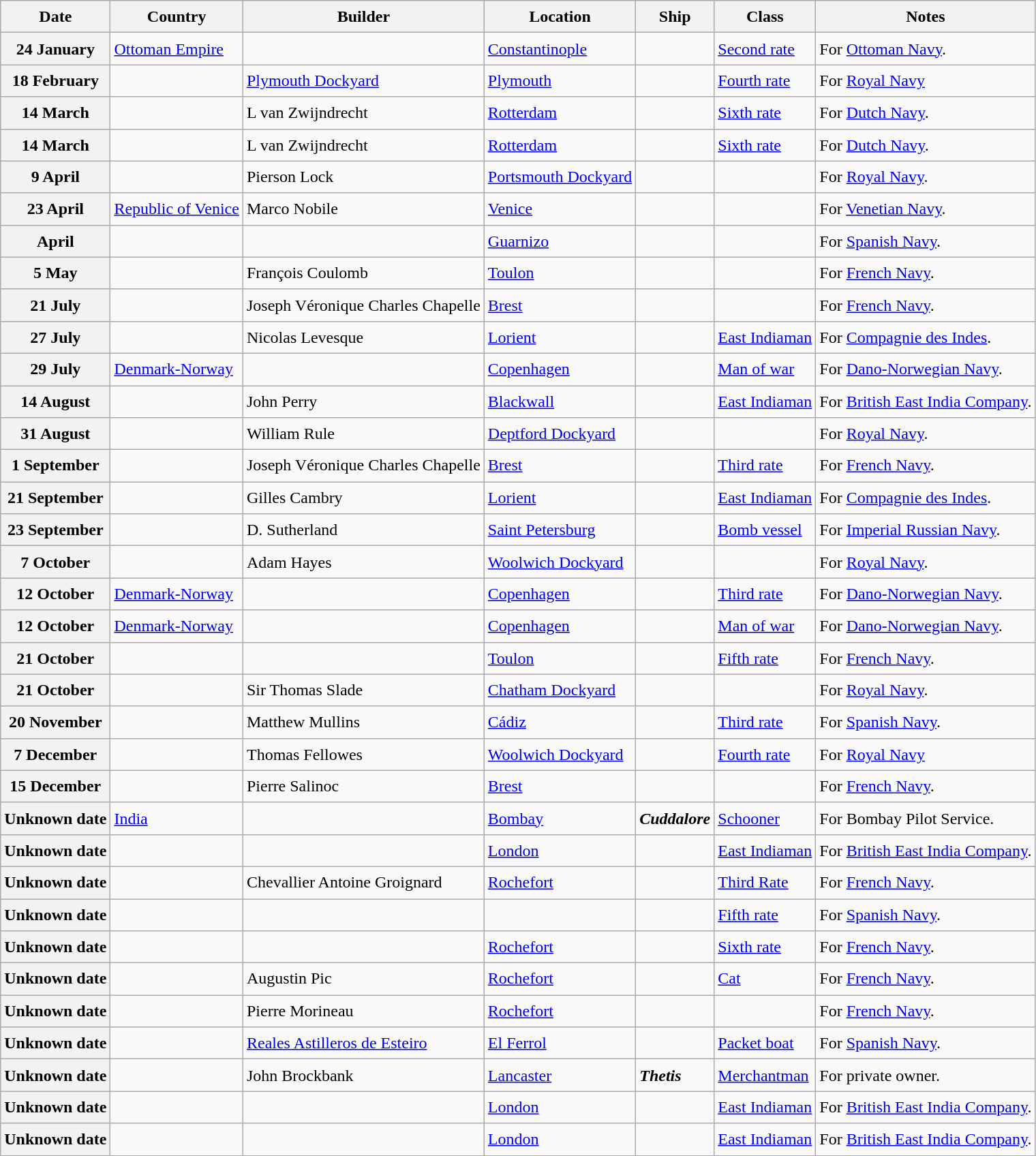<table class="wikitable sortable" style="font-size:1.00em; line-height:1.5em;">
<tr>
<th>Date</th>
<th>Country</th>
<th>Builder</th>
<th>Location</th>
<th>Ship</th>
<th>Class</th>
<th>Notes</th>
</tr>
<tr ---->
<th>24 January</th>
<td> <a href='#'>Ottoman Empire</a></td>
<td></td>
<td><a href='#'>Constantinople</a></td>
<td><strong></strong></td>
<td><a href='#'>Second rate</a></td>
<td>For <a href='#'>Ottoman Navy</a>.</td>
</tr>
<tr>
<th>18 February</th>
<td></td>
<td><a href='#'>Plymouth Dockyard</a></td>
<td><a href='#'>Plymouth</a></td>
<td><strong></strong></td>
<td><a href='#'>Fourth rate</a></td>
<td>For <a href='#'>Royal Navy</a></td>
</tr>
<tr ---->
<th>14 March</th>
<td></td>
<td>L van Zwijndrecht</td>
<td><a href='#'>Rotterdam</a></td>
<td><strong></strong></td>
<td><a href='#'>Sixth rate</a></td>
<td>For <a href='#'>Dutch Navy</a>.</td>
</tr>
<tr ---->
<th>14 March</th>
<td></td>
<td>L van Zwijndrecht</td>
<td><a href='#'>Rotterdam</a></td>
<td><strong></strong></td>
<td><a href='#'>Sixth rate</a></td>
<td>For <a href='#'>Dutch Navy</a>.</td>
</tr>
<tr ---->
<th>9 April</th>
<td></td>
<td>Pierson Lock</td>
<td><a href='#'>Portsmouth Dockyard</a></td>
<td><strong></strong></td>
<td></td>
<td>For <a href='#'>Royal Navy</a>.</td>
</tr>
<tr ---->
<th>23 April</th>
<td> <a href='#'>Republic of Venice</a></td>
<td>Marco Nobile</td>
<td><a href='#'>Venice</a></td>
<td><strong></strong></td>
<td></td>
<td>For <a href='#'>Venetian Navy</a>.</td>
</tr>
<tr ---->
<th>April</th>
<td></td>
<td></td>
<td><a href='#'>Guarnizo</a></td>
<td><strong></strong></td>
<td></td>
<td>For <a href='#'>Spanish Navy</a>.</td>
</tr>
<tr ---->
<th>5 May</th>
<td></td>
<td>François Coulomb</td>
<td><a href='#'>Toulon</a></td>
<td><strong></strong></td>
<td></td>
<td>For <a href='#'>French Navy</a>.</td>
</tr>
<tr>
<th>21 July</th>
<td></td>
<td>Joseph Véronique Charles Chapelle</td>
<td><a href='#'>Brest</a></td>
<td><strong></strong></td>
<td></td>
<td>For <a href='#'>French Navy</a>.</td>
</tr>
<tr>
<th>27 July</th>
<td></td>
<td>Nicolas Levesque</td>
<td><a href='#'>Lorient</a></td>
<td><strong></strong></td>
<td><a href='#'>East Indiaman</a></td>
<td>For <a href='#'>Compagnie des Indes</a>.</td>
</tr>
<tr ---->
<th>29 July</th>
<td> <a href='#'>Denmark-Norway</a></td>
<td></td>
<td><a href='#'>Copenhagen</a></td>
<td><strong></strong></td>
<td><a href='#'>Man of war</a></td>
<td>For <a href='#'>Dano-Norwegian Navy</a>.</td>
</tr>
<tr ---->
<th>14 August</th>
<td></td>
<td>John Perry</td>
<td><a href='#'>Blackwall</a></td>
<td><strong></strong></td>
<td><a href='#'>East Indiaman</a></td>
<td>For <a href='#'>British East India Company</a>.</td>
</tr>
<tr ---->
<th>31 August</th>
<td></td>
<td>William Rule</td>
<td><a href='#'>Deptford Dockyard</a></td>
<td><strong></strong></td>
<td></td>
<td>For <a href='#'>Royal Navy</a>.</td>
</tr>
<tr>
<th>1 September</th>
<td></td>
<td>Joseph Véronique Charles Chapelle</td>
<td><a href='#'>Brest</a></td>
<td><strong></strong></td>
<td><a href='#'>Third rate</a></td>
<td>For <a href='#'>French Navy</a>.</td>
</tr>
<tr ---->
<th>21 September</th>
<td></td>
<td>Gilles Cambry</td>
<td><a href='#'>Lorient</a></td>
<td><strong></strong></td>
<td><a href='#'>East Indiaman</a></td>
<td>For <a href='#'>Compagnie des Indes</a>.</td>
</tr>
<tr ---->
<th>23 September</th>
<td></td>
<td>D. Sutherland</td>
<td><a href='#'>Saint Petersburg</a></td>
<td><strong></strong></td>
<td><a href='#'>Bomb vessel</a></td>
<td>For <a href='#'>Imperial Russian Navy</a>.</td>
</tr>
<tr ---->
<th>7 October</th>
<td></td>
<td>Adam Hayes</td>
<td><a href='#'>Woolwich Dockyard</a></td>
<td><strong></strong></td>
<td></td>
<td>For <a href='#'>Royal Navy</a>.</td>
</tr>
<tr ---->
<th>12 October</th>
<td> <a href='#'>Denmark-Norway</a></td>
<td></td>
<td><a href='#'>Copenhagen</a></td>
<td><strong></strong></td>
<td><a href='#'>Third rate</a></td>
<td>For <a href='#'>Dano-Norwegian Navy</a>.</td>
</tr>
<tr ---->
<th>12 October</th>
<td> <a href='#'>Denmark-Norway</a></td>
<td></td>
<td><a href='#'>Copenhagen</a></td>
<td><strong></strong></td>
<td><a href='#'>Man of war</a></td>
<td>For <a href='#'>Dano-Norwegian Navy</a>.</td>
</tr>
<tr ---->
<th>21 October</th>
<td></td>
<td></td>
<td><a href='#'>Toulon</a></td>
<td><strong></strong></td>
<td><a href='#'>Fifth rate</a></td>
<td>For <a href='#'>French Navy</a>.</td>
</tr>
<tr ---->
<th>21 October</th>
<td></td>
<td>Sir Thomas Slade</td>
<td><a href='#'>Chatham Dockyard</a></td>
<td><strong></strong></td>
<td></td>
<td>For <a href='#'>Royal Navy</a>.</td>
</tr>
<tr ---->
<th>20 November</th>
<td></td>
<td>Matthew Mullins</td>
<td><a href='#'>Cádiz</a></td>
<td><strong></strong></td>
<td><a href='#'>Third rate</a></td>
<td>For <a href='#'>Spanish Navy</a>.</td>
</tr>
<tr>
<th>7 December</th>
<td></td>
<td>Thomas Fellowes</td>
<td><a href='#'>Woolwich Dockyard</a></td>
<td><strong></strong></td>
<td><a href='#'>Fourth rate</a></td>
<td>For <a href='#'>Royal Navy</a></td>
</tr>
<tr ---->
<th>15 December</th>
<td></td>
<td>Pierre Salinoc</td>
<td><a href='#'>Brest</a></td>
<td><strong></strong></td>
<td></td>
<td>For <a href='#'>French Navy</a>.</td>
</tr>
<tr ---->
<th>Unknown date</th>
<td> <a href='#'>India</a></td>
<td></td>
<td><a href='#'>Bombay</a></td>
<td><strong><em>Cuddalore</em></strong></td>
<td><a href='#'>Schooner</a></td>
<td>For Bombay Pilot Service.</td>
</tr>
<tr ---->
<th>Unknown date</th>
<td></td>
<td></td>
<td><a href='#'>London</a></td>
<td><strong></strong></td>
<td><a href='#'>East Indiaman</a></td>
<td>For <a href='#'>British East India Company</a>.</td>
</tr>
<tr>
<th>Unknown date</th>
<td></td>
<td>Chevallier Antoine Groignard</td>
<td><a href='#'>Rochefort</a></td>
<td><strong></strong></td>
<td><a href='#'>Third Rate</a></td>
<td>For <a href='#'>French Navy</a>.</td>
</tr>
<tr ---->
<th>Unknown date</th>
<td></td>
<td></td>
<td></td>
<td><strong></strong></td>
<td><a href='#'>Fifth rate</a></td>
<td>For <a href='#'>Spanish Navy</a>.</td>
</tr>
<tr ---->
<th>Unknown date</th>
<td></td>
<td></td>
<td><a href='#'>Rochefort</a></td>
<td><strong></strong></td>
<td><a href='#'>Sixth rate</a></td>
<td>For <a href='#'>French Navy</a>.</td>
</tr>
<tr ---->
<th>Unknown date</th>
<td></td>
<td>Augustin Pic</td>
<td><a href='#'>Rochefort</a></td>
<td><strong></strong></td>
<td><a href='#'>Cat</a></td>
<td>For <a href='#'>French Navy</a>.</td>
</tr>
<tr ---->
<th>Unknown date</th>
<td></td>
<td>Pierre Morineau</td>
<td><a href='#'>Rochefort</a></td>
<td><strong></strong></td>
<td></td>
<td>For <a href='#'>French Navy</a>.</td>
</tr>
<tr ---->
<th>Unknown date</th>
<td></td>
<td><a href='#'>Reales Astilleros de Esteiro</a></td>
<td><a href='#'>El Ferrol</a></td>
<td><strong></strong></td>
<td><a href='#'>Packet boat</a></td>
<td>For <a href='#'>Spanish Navy</a>.</td>
</tr>
<tr ---->
<th>Unknown date</th>
<td></td>
<td>John Brockbank</td>
<td><a href='#'>Lancaster</a></td>
<td><strong><em>Thetis</em></strong></td>
<td><a href='#'>Merchantman</a></td>
<td>For private owner.</td>
</tr>
<tr ---->
<th>Unknown date</th>
<td></td>
<td></td>
<td><a href='#'>London</a></td>
<td><strong></strong></td>
<td><a href='#'>East Indiaman</a></td>
<td>For <a href='#'>British East India Company</a>.</td>
</tr>
<tr ---->
<th>Unknown date</th>
<td></td>
<td></td>
<td><a href='#'>London</a></td>
<td><strong></strong></td>
<td><a href='#'>East Indiaman</a></td>
<td>For <a href='#'>British East India Company</a>.</td>
</tr>
</table>
